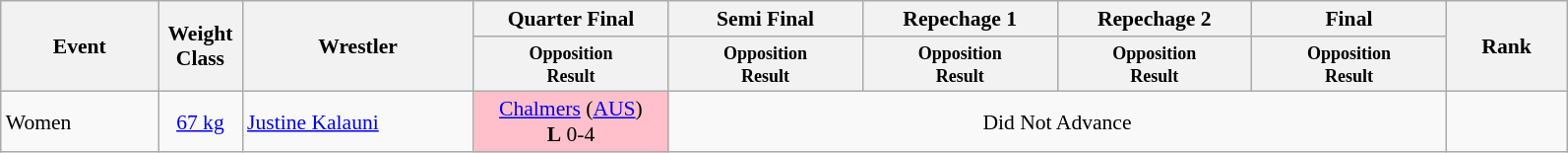<table class="wikitable" style="font-size:90%">
<tr>
<th rowspan="2" style="width:100px;">Event</th>
<th rowspan="2" style="width:50px;">Weight<br>Class</th>
<th rowspan="2" style="width:150px;">Wrestler</th>
<th width=125>Quarter Final</th>
<th width=125>Semi Final</th>
<th width=125>Repechage 1</th>
<th width=125>Repechage 2</th>
<th width=125>Final</th>
<th rowspan="2" style="width:75px;">Rank</th>
</tr>
<tr>
<th style="line-height:1em"><small>Opposition<br>Result</small></th>
<th style="line-height:1em"><small>Opposition<br>Result</small></th>
<th style="line-height:1em"><small>Opposition<br>Result</small></th>
<th style="line-height:1em"><small>Opposition<br>Result</small></th>
<th style="line-height:1em"><small>Opposition<br>Result</small></th>
</tr>
<tr>
<td>Women</td>
<td style="text-align:center;"><a href='#'>67 kg</a></td>
<td><a href='#'>Justine Kalauni</a></td>
<td style="text-align:center; background:pink;"><a href='#'>Chalmers</a> (<a href='#'>AUS</a>)<br><strong>L</strong> 0-4</td>
<td colspan="4" style="text-align:center; background:;">Did Not Advance</td>
<td style="text-align:center; background:;"></td>
</tr>
</table>
